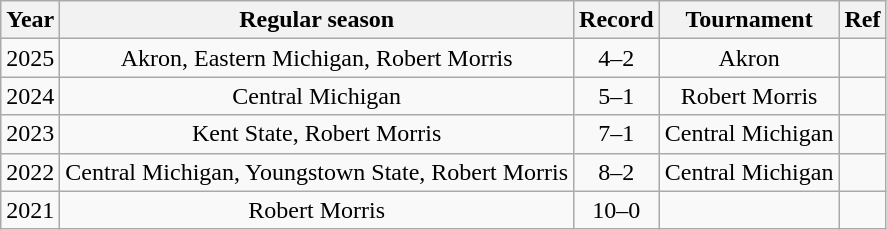<table class="wikitable" style="text-align:center" cellpadding=2 cellspacing=2>
<tr>
<th>Year</th>
<th>Regular season</th>
<th>Record</th>
<th>Tournament</th>
<th>Ref</th>
</tr>
<tr>
<td>2025</td>
<td>Akron, Eastern Michigan, Robert Morris</td>
<td>4–2</td>
<td>Akron</td>
<td></td>
</tr>
<tr>
<td>2024</td>
<td>Central Michigan</td>
<td>5–1</td>
<td>Robert Morris</td>
<td></td>
</tr>
<tr>
<td>2023</td>
<td>Kent State, Robert Morris</td>
<td>7–1</td>
<td>Central Michigan</td>
<td></td>
</tr>
<tr>
<td>2022</td>
<td>Central Michigan, Youngstown State, Robert Morris</td>
<td>8–2</td>
<td>Central Michigan</td>
<td></td>
</tr>
<tr>
<td>2021</td>
<td>Robert Morris</td>
<td>10–0</td>
<td></td>
<td></td>
</tr>
</table>
